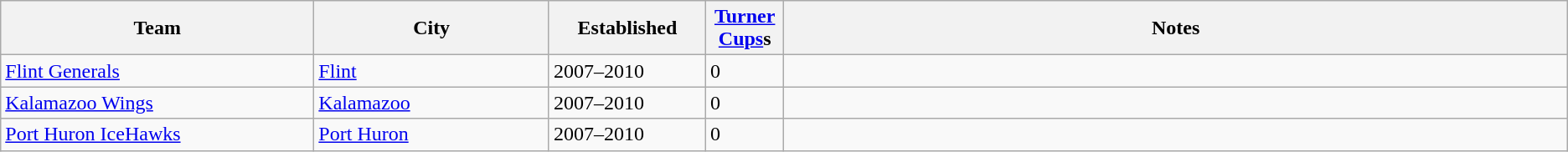<table class="wikitable">
<tr>
<th bgcolor="#DDDDFF" width="20%">Team</th>
<th bgcolor="#DDDDFF" width="15%">City</th>
<th bgcolor="#DDDDFF" width="10%">Established</th>
<th bgcolor="#DDDDFF" width="5%"><a href='#'>Turner Cups</a>s</th>
<th bgcolor="#DDDDFF" width="50%">Notes</th>
</tr>
<tr>
<td><a href='#'>Flint Generals</a></td>
<td><a href='#'>Flint</a></td>
<td>2007–2010</td>
<td>0</td>
<td></td>
</tr>
<tr>
<td><a href='#'>Kalamazoo Wings</a></td>
<td><a href='#'>Kalamazoo</a></td>
<td>2007–2010</td>
<td>0</td>
<td></td>
</tr>
<tr>
<td><a href='#'>Port Huron IceHawks</a></td>
<td><a href='#'>Port Huron</a></td>
<td>2007–2010</td>
<td>0</td>
<td></td>
</tr>
</table>
